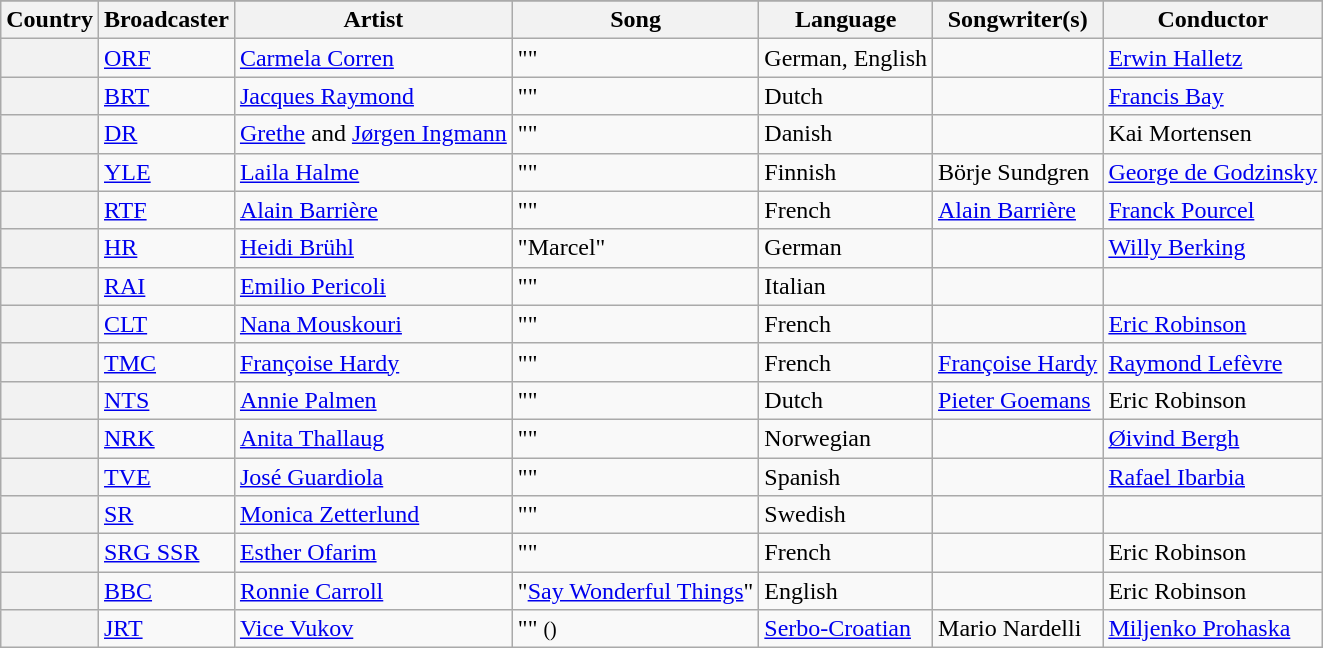<table class="wikitable plainrowheaders" style="clear:left">
<tr>
</tr>
<tr>
<th scope="col">Country</th>
<th scope="col">Broadcaster</th>
<th scope="col">Artist</th>
<th scope="col">Song</th>
<th scope="col">Language</th>
<th scope="col">Songwriter(s)</th>
<th scope="col">Conductor</th>
</tr>
<tr>
<th scope="row"></th>
<td><a href='#'>ORF</a></td>
<td><a href='#'>Carmela Corren</a></td>
<td>""</td>
<td>German, English</td>
<td></td>
<td><a href='#'>Erwin Halletz</a></td>
</tr>
<tr>
<th scope="row"></th>
<td><a href='#'>BRT</a></td>
<td><a href='#'>Jacques Raymond</a></td>
<td>""</td>
<td>Dutch</td>
<td></td>
<td><a href='#'>Francis Bay</a></td>
</tr>
<tr>
<th scope="row"></th>
<td><a href='#'>DR</a></td>
<td><a href='#'>Grethe</a> and <a href='#'>Jørgen Ingmann</a></td>
<td>""</td>
<td>Danish</td>
<td></td>
<td>Kai Mortensen</td>
</tr>
<tr>
<th scope="row"></th>
<td><a href='#'>YLE</a></td>
<td><a href='#'>Laila Halme</a></td>
<td>""</td>
<td>Finnish</td>
<td>Börje Sundgren</td>
<td><a href='#'>George de Godzinsky</a></td>
</tr>
<tr>
<th scope="row"></th>
<td><a href='#'>RTF</a></td>
<td><a href='#'>Alain Barrière</a></td>
<td>""</td>
<td>French</td>
<td><a href='#'>Alain Barrière</a></td>
<td><a href='#'>Franck Pourcel</a></td>
</tr>
<tr>
<th scope="row"></th>
<td><a href='#'>HR</a></td>
<td><a href='#'>Heidi Brühl</a></td>
<td>"Marcel"</td>
<td>German</td>
<td></td>
<td><a href='#'>Willy Berking</a></td>
</tr>
<tr>
<th scope="row"></th>
<td><a href='#'>RAI</a></td>
<td><a href='#'>Emilio Pericoli</a></td>
<td>""</td>
<td>Italian</td>
<td></td>
<td></td>
</tr>
<tr>
<th scope="row"></th>
<td><a href='#'>CLT</a></td>
<td><a href='#'>Nana Mouskouri</a></td>
<td>""</td>
<td>French</td>
<td></td>
<td><a href='#'>Eric Robinson</a></td>
</tr>
<tr>
<th scope="row"></th>
<td><a href='#'>TMC</a></td>
<td><a href='#'>Françoise Hardy</a></td>
<td>""</td>
<td>French</td>
<td><a href='#'>Françoise Hardy</a></td>
<td><a href='#'>Raymond Lefèvre</a></td>
</tr>
<tr>
<th scope="row"></th>
<td><a href='#'>NTS</a></td>
<td><a href='#'>Annie Palmen</a></td>
<td>""</td>
<td>Dutch</td>
<td><a href='#'>Pieter Goemans</a></td>
<td>Eric Robinson</td>
</tr>
<tr>
<th scope="row"></th>
<td><a href='#'>NRK</a></td>
<td><a href='#'>Anita Thallaug</a></td>
<td>""</td>
<td>Norwegian</td>
<td></td>
<td><a href='#'>Øivind Bergh</a></td>
</tr>
<tr>
<th scope="row"></th>
<td><a href='#'>TVE</a></td>
<td><a href='#'>José Guardiola</a></td>
<td>""</td>
<td>Spanish</td>
<td></td>
<td><a href='#'>Rafael Ibarbia</a></td>
</tr>
<tr>
<th scope="row"></th>
<td><a href='#'>SR</a></td>
<td><a href='#'>Monica Zetterlund</a></td>
<td>""</td>
<td>Swedish</td>
<td></td>
<td></td>
</tr>
<tr>
<th scope="row"></th>
<td><a href='#'>SRG SSR</a></td>
<td><a href='#'>Esther Ofarim</a></td>
<td>""</td>
<td>French</td>
<td></td>
<td>Eric Robinson</td>
</tr>
<tr>
<th scope="row"></th>
<td><a href='#'>BBC</a></td>
<td><a href='#'>Ronnie Carroll</a></td>
<td>"<a href='#'>Say Wonderful Things</a>"</td>
<td>English</td>
<td></td>
<td>Eric Robinson</td>
</tr>
<tr>
<th scope="row"></th>
<td><a href='#'>JRT</a></td>
<td><a href='#'>Vice Vukov</a></td>
<td>"" <small>()</small></td>
<td><a href='#'>Serbo-Croatian</a></td>
<td>Mario Nardelli</td>
<td><a href='#'>Miljenko Prohaska</a></td>
</tr>
</table>
